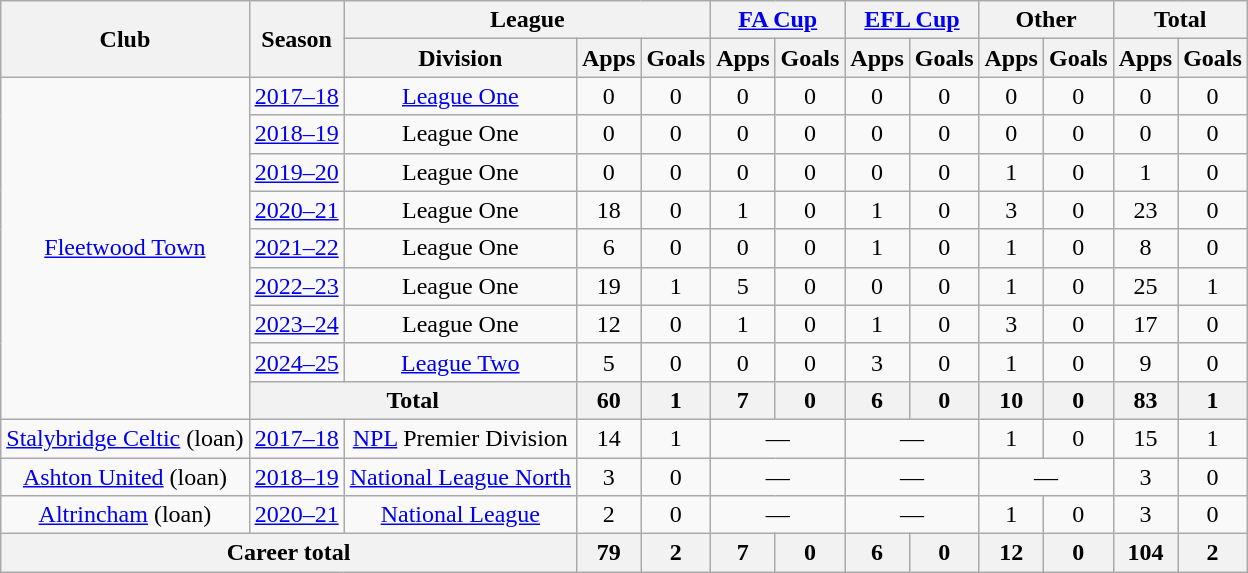<table class=wikitable style=text-align:center>
<tr>
<th rowspan=2>Club</th>
<th rowspan=2>Season</th>
<th colspan=3>League</th>
<th colspan=2><a href='#'>FA Cup</a></th>
<th colspan=2><a href='#'>EFL Cup</a></th>
<th colspan=2>Other</th>
<th colspan=2>Total</th>
</tr>
<tr>
<th>Division</th>
<th>Apps</th>
<th>Goals</th>
<th>Apps</th>
<th>Goals</th>
<th>Apps</th>
<th>Goals</th>
<th>Apps</th>
<th>Goals</th>
<th>Apps</th>
<th>Goals</th>
</tr>
<tr>
<td rowspan=9><a href='#'>Fleetwood Town</a></td>
<td><a href='#'>2017–18</a></td>
<td><a href='#'>League One</a></td>
<td>0</td>
<td>0</td>
<td>0</td>
<td>0</td>
<td>0</td>
<td>0</td>
<td>0</td>
<td>0</td>
<td>0</td>
<td>0</td>
</tr>
<tr>
<td><a href='#'>2018–19</a></td>
<td>League One</td>
<td>0</td>
<td>0</td>
<td>0</td>
<td>0</td>
<td>0</td>
<td>0</td>
<td>0</td>
<td>0</td>
<td>0</td>
<td>0</td>
</tr>
<tr>
<td><a href='#'>2019–20</a></td>
<td>League One</td>
<td>0</td>
<td>0</td>
<td>0</td>
<td>0</td>
<td>0</td>
<td>0</td>
<td>1</td>
<td>0</td>
<td>1</td>
<td>0</td>
</tr>
<tr>
<td><a href='#'>2020–21</a></td>
<td>League One</td>
<td>18</td>
<td>0</td>
<td>1</td>
<td>0</td>
<td>1</td>
<td>0</td>
<td>3</td>
<td>0</td>
<td>23</td>
<td>0</td>
</tr>
<tr>
<td><a href='#'>2021–22</a></td>
<td>League One</td>
<td>6</td>
<td>0</td>
<td>0</td>
<td>0</td>
<td>1</td>
<td>0</td>
<td>1</td>
<td>0</td>
<td>8</td>
<td>0</td>
</tr>
<tr>
<td><a href='#'>2022–23</a></td>
<td>League One</td>
<td>19</td>
<td>1</td>
<td>5</td>
<td>0</td>
<td>0</td>
<td>0</td>
<td>1</td>
<td>0</td>
<td>25</td>
<td>1</td>
</tr>
<tr>
<td><a href='#'>2023–24</a></td>
<td>League One</td>
<td>12</td>
<td>0</td>
<td>1</td>
<td>0</td>
<td>1</td>
<td>0</td>
<td>3</td>
<td>0</td>
<td>17</td>
<td>0</td>
</tr>
<tr>
<td><a href='#'>2024–25</a></td>
<td><a href='#'>League Two</a></td>
<td>5</td>
<td>0</td>
<td>0</td>
<td>0</td>
<td>3</td>
<td>0</td>
<td>1</td>
<td>0</td>
<td>9</td>
<td>0</td>
</tr>
<tr>
<th colspan=2>Total</th>
<th>60</th>
<th>1</th>
<th>7</th>
<th>0</th>
<th>6</th>
<th>0</th>
<th>10</th>
<th>0</th>
<th>83</th>
<th>1</th>
</tr>
<tr>
<td><a href='#'>Stalybridge Celtic</a> (loan)</td>
<td><a href='#'>2017–18</a></td>
<td><a href='#'>NPL</a> Premier Division</td>
<td>14</td>
<td>1</td>
<td colspan=2>—</td>
<td colspan=2>—</td>
<td>1</td>
<td>0</td>
<td>15</td>
<td>1</td>
</tr>
<tr>
<td><a href='#'>Ashton United</a> (loan)</td>
<td><a href='#'>2018–19</a></td>
<td><a href='#'>National League North</a></td>
<td>3</td>
<td>0</td>
<td colspan=2>—</td>
<td colspan=2>—</td>
<td colspan=2>—</td>
<td>3</td>
<td>0</td>
</tr>
<tr>
<td><a href='#'>Altrincham</a> (loan)</td>
<td><a href='#'>2020–21</a></td>
<td><a href='#'>National League</a></td>
<td>2</td>
<td>0</td>
<td colspan=2>—</td>
<td colspan=2>—</td>
<td>1</td>
<td>0</td>
<td>3</td>
<td>0</td>
</tr>
<tr>
<th colspan=3>Career total</th>
<th>79</th>
<th>2</th>
<th>7</th>
<th>0</th>
<th>6</th>
<th>0</th>
<th>12</th>
<th>0</th>
<th>104</th>
<th>2</th>
</tr>
</table>
